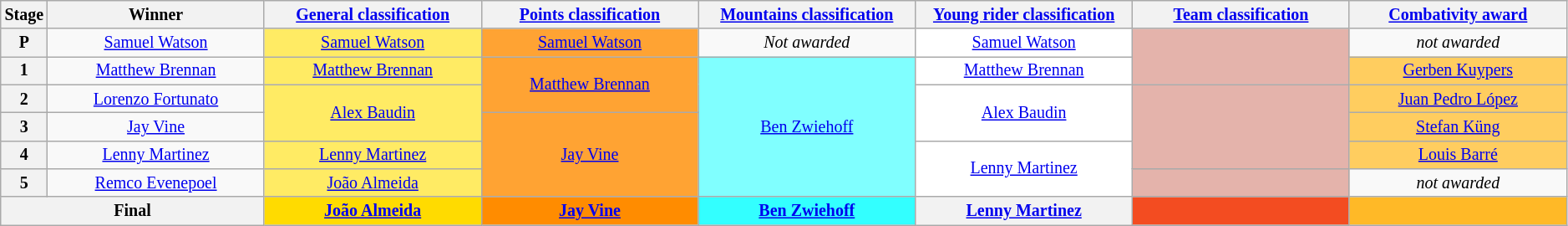<table class=wikitable style="text-align: center; font-size:smaller;">
<tr>
<th style="width:2%;">Stage</th>
<th style="width:14%;">Winner</th>
<th style="width:14%;"><a href='#'>General classification</a><br></th>
<th style="width:14%;"><a href='#'>Points classification</a><br></th>
<th style="width:14%;"><a href='#'>Mountains classification</a><br></th>
<th style="width:14%;"><a href='#'>Young rider classification</a><br></th>
<th style="width:14%;"><a href='#'>Team classification</a></th>
<th style="width:14%;"><a href='#'>Combativity award</a><br></th>
</tr>
<tr>
<th>P</th>
<td><a href='#'>Samuel Watson</a></td>
<td style="background:#FFEB64;"><a href='#'>Samuel Watson</a></td>
<td style="background:#FFA333;"><a href='#'>Samuel Watson</a></td>
<td><em>Not awarded</em></td>
<td style="background:white;"><a href='#'>Samuel Watson</a></td>
<td style="background:#E4B3AB;" rowspan="2"></td>
<td><em>not awarded</em></td>
</tr>
<tr>
<th>1</th>
<td><a href='#'>Matthew Brennan</a></td>
<td style="background:#FFEB64;"><a href='#'>Matthew Brennan</a></td>
<td style="background:#FFA333;" rowspan="2"><a href='#'>Matthew Brennan</a></td>
<td style="background:#80FFFF;" rowspan="5"><a href='#'>Ben Zwiehoff</a></td>
<td style="background:white;"><a href='#'>Matthew Brennan</a></td>
<td style="background:#FFCD5F;"><a href='#'>Gerben Kuypers</a></td>
</tr>
<tr>
<th>2</th>
<td><a href='#'>Lorenzo Fortunato</a></td>
<td style="background:#FFEB64;" rowspan="2"><a href='#'>Alex Baudin</a></td>
<td style="background:white;" rowspan="2"><a href='#'>Alex Baudin</a></td>
<td style="background:#E4B3AB;" rowspan="3"></td>
<td style="background:#FFCD5F;"><a href='#'>Juan Pedro López</a></td>
</tr>
<tr>
<th>3</th>
<td><a href='#'>Jay Vine</a></td>
<td style="background:#FFA333;" rowspan="3"><a href='#'>Jay Vine</a></td>
<td style="background:#FFCD5F;"><a href='#'>Stefan Küng</a></td>
</tr>
<tr>
<th>4</th>
<td><a href='#'>Lenny Martinez</a></td>
<td style="background:#FFEB64;"><a href='#'>Lenny Martinez</a></td>
<td style="background:white;" rowspan="2"><a href='#'>Lenny Martinez</a></td>
<td style="background:#FFCD5F;"><a href='#'>Louis Barré</a></td>
</tr>
<tr>
<th>5</th>
<td><a href='#'>Remco Evenepoel</a></td>
<td style="background:#FFEB64;"><a href='#'>João Almeida</a></td>
<td style="background:#E4B3AB;"></td>
<td><em>not awarded</em></td>
</tr>
<tr>
<th colspan="2">Final</th>
<th style="background:#FFDB00;"><a href='#'>João Almeida</a></th>
<th style="background:#FF8C00;"><a href='#'>Jay Vine</a></th>
<th style="background:#33FFFF;"><a href='#'>Ben Zwiehoff</a></th>
<th style="background:offwhite;"><a href='#'>Lenny Martinez</a></th>
<th style="background:#f34c21;"></th>
<th style="background:#FFB927;"></th>
</tr>
</table>
